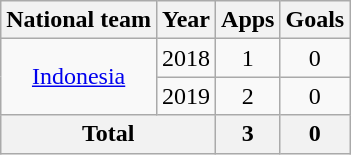<table class="wikitable" style="text-align:center">
<tr>
<th>National team</th>
<th>Year</th>
<th>Apps</th>
<th>Goals</th>
</tr>
<tr>
<td rowspan=2><a href='#'>Indonesia</a></td>
<td>2018</td>
<td>1</td>
<td>0</td>
</tr>
<tr>
<td>2019</td>
<td>2</td>
<td>0</td>
</tr>
<tr>
<th colspan=2>Total</th>
<th>3</th>
<th>0</th>
</tr>
</table>
